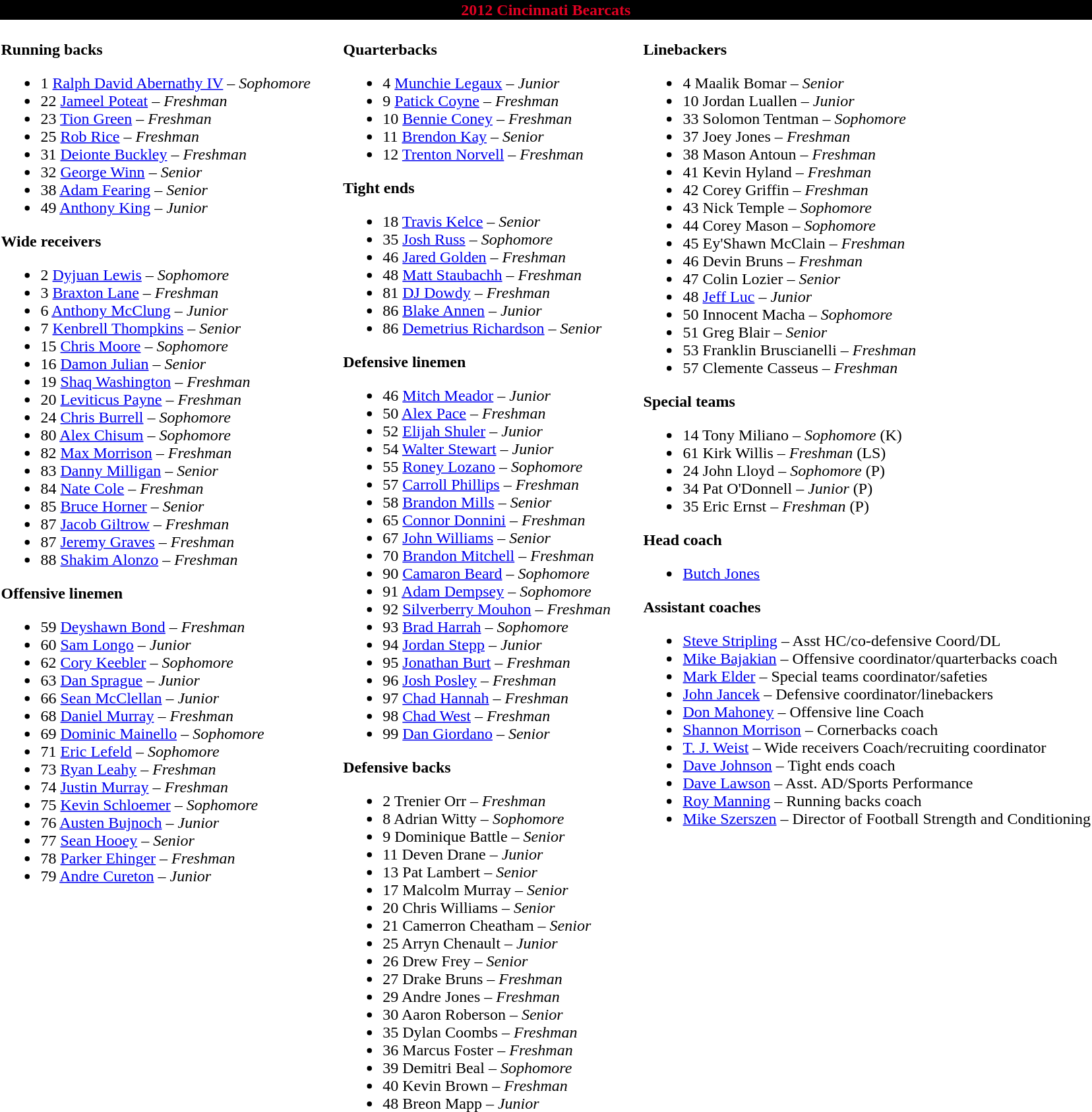<table class="toccolours" style="text-align: left;">
<tr>
<td colspan=11 style="color:#E00122;background:#000000; text-align: center"><strong>2012 Cincinnati Bearcats</strong></td>
</tr>
<tr>
<td valign="top"><br><strong>Running backs</strong><ul><li>1 <a href='#'>Ralph David Abernathy IV</a> – <em>Sophomore</em></li><li>22 <a href='#'>Jameel Poteat</a> – <em>Freshman</em></li><li>23 <a href='#'>Tion Green</a> – <em>Freshman</em></li><li>25 <a href='#'>Rob Rice</a> – <em> Freshman</em></li><li>31 <a href='#'>Deionte Buckley</a> – <em>Freshman</em></li><li>32 <a href='#'>George Winn</a> – <em> Senior</em></li><li>38 <a href='#'>Adam Fearing</a> – <em>Senior</em></li><li>49 <a href='#'>Anthony King</a> – <em>Junior</em></li></ul><strong>Wide receivers</strong><ul><li>2 <a href='#'>Dyjuan Lewis</a> – <em> Sophomore</em></li><li>3 <a href='#'>Braxton Lane</a> – <em>Freshman</em></li><li>6 <a href='#'>Anthony McClung</a> – <em>Junior</em></li><li>7 <a href='#'>Kenbrell Thompkins</a> – <em>Senior</em></li><li>15 <a href='#'>Chris Moore</a> – <em> Sophomore</em></li><li>16 <a href='#'>Damon Julian</a> – <em>Senior</em></li><li>19 <a href='#'>Shaq Washington</a> – <em> Freshman</em></li><li>20 <a href='#'>Leviticus Payne</a> – <em>Freshman</em></li><li>24 <a href='#'>Chris Burrell</a> – <em>Sophomore</em></li><li>80 <a href='#'>Alex Chisum</a> – <em>Sophomore</em></li><li>82 <a href='#'>Max Morrison</a> – <em> Freshman</em></li><li>83 <a href='#'>Danny Milligan</a> – <em> Senior</em></li><li>84 <a href='#'>Nate Cole</a> – <em>Freshman</em></li><li>85 <a href='#'>Bruce Horner</a> – <em> Senior</em></li><li>87 <a href='#'>Jacob Giltrow</a> – <em> Freshman</em></li><li>87 <a href='#'>Jeremy Graves</a> – <em>Freshman</em></li><li>88 <a href='#'>Shakim Alonzo</a> – <em>Freshman</em></li></ul><strong>Offensive linemen</strong><ul><li>59 <a href='#'>Deyshawn Bond</a> – <em>Freshman</em></li><li>60 <a href='#'>Sam Longo</a> – <em>Junior</em></li><li>62 <a href='#'>Cory Keebler</a> – <em> Sophomore</em></li><li>63 <a href='#'>Dan Sprague</a> – <em> Junior</em></li><li>66 <a href='#'>Sean McClellan</a> – <em> Junior</em></li><li>68 <a href='#'>Daniel Murray</a> – <em> Freshman</em></li><li>69 <a href='#'>Dominic Mainello</a> – <em>Sophomore</em></li><li>71 <a href='#'>Eric Lefeld</a> – <em> Sophomore</em></li><li>73 <a href='#'>Ryan Leahy</a> – <em>Freshman</em></li><li>74 <a href='#'>Justin Murray</a> – <em> Freshman</em></li><li>75 <a href='#'>Kevin Schloemer</a> – <em>Sophomore</em></li><li>76 <a href='#'>Austen Bujnoch</a> – <em>Junior</em></li><li>77 <a href='#'>Sean Hooey</a> – <em>Senior</em></li><li>78 <a href='#'>Parker Ehinger</a> – <em> Freshman</em></li><li>79 <a href='#'>Andre Cureton</a> – <em> Junior</em></li></ul></td>
<td width="25"> </td>
<td valign="top"><br><strong>Quarterbacks</strong><ul><li>4 <a href='#'>Munchie Legaux</a> – <em>Junior</em></li><li>9 <a href='#'>Patick Coyne</a> – <em> Freshman</em></li><li>10 <a href='#'>Bennie Coney</a> – <em>Freshman</em></li><li>11 <a href='#'>Brendon Kay</a> – <em> Senior</em></li><li>12 <a href='#'>Trenton Norvell</a> – <em>Freshman</em></li></ul><strong>Tight ends</strong><ul><li>18 <a href='#'>Travis Kelce</a> – <em> Senior</em></li><li>35 <a href='#'>Josh Russ</a> – <em>Sophomore</em></li><li>46 <a href='#'>Jared Golden</a> – <em>Freshman</em></li><li>48 <a href='#'>Matt Staubachh</a> – <em> Freshman</em></li><li>81 <a href='#'>DJ Dowdy</a> – <em>Freshman</em></li><li>86 <a href='#'>Blake Annen</a> – <em> Junior</em></li><li>86 <a href='#'>Demetrius Richardson</a> – <em>Senior</em></li></ul><strong>Defensive linemen</strong><ul><li>46 <a href='#'>Mitch Meador</a> – <em> Junior</em></li><li>50 <a href='#'>Alex Pace</a> – <em>Freshman</em></li><li>52 <a href='#'>Elijah Shuler</a> – <em>Junior</em></li><li>54 <a href='#'>Walter Stewart</a> – <em>Junior</em></li><li>55 <a href='#'>Roney Lozano</a> – <em> Sophomore</em></li><li>57 <a href='#'>Carroll Phillips</a> – <em>Freshman</em></li><li>58 <a href='#'>Brandon Mills</a> – <em> Senior</em></li><li>65 <a href='#'>Connor Donnini</a> – <em>Freshman</em></li><li>67 <a href='#'>John Williams</a> – <em>Senior</em></li><li>70 <a href='#'>Brandon Mitchell</a> – <em> Freshman</em></li><li>90 <a href='#'>Camaron Beard</a> – <em> Sophomore</em></li><li>91 <a href='#'>Adam Dempsey</a> – <em>Sophomore</em></li><li>92 <a href='#'>Silverberry Mouhon</a> – <em> Freshman</em></li><li>93 <a href='#'>Brad Harrah</a> – <em> Sophomore</em></li><li>94 <a href='#'>Jordan Stepp</a> – <em> Junior</em></li><li>95 <a href='#'>Jonathan Burt</a> – <em>Freshman</em></li><li>96 <a href='#'>Josh Posley</a> – <em>Freshman</em></li><li>97 <a href='#'>Chad Hannah</a> – <em> Freshman</em></li><li>98 <a href='#'>Chad West</a> – <em> Freshman</em></li><li>99 <a href='#'>Dan Giordano</a> – <em> Senior</em></li></ul><strong>Defensive backs</strong><ul><li>2 Trenier Orr – <em> Freshman</em></li><li>8 Adrian Witty – <em> Sophomore</em></li><li>9 Dominique Battle – <em> Senior</em></li><li>11 Deven Drane – <em>Junior</em></li><li>13 Pat Lambert – <em> Senior</em></li><li>17 Malcolm Murray – <em>Senior</em></li><li>20 Chris Williams – <em>Senior</em></li><li>21 Camerron Cheatham – <em> Senior</em></li><li>25 Arryn Chenault – <em>Junior</em></li><li>26 Drew Frey – <em> Senior</em></li><li>27 Drake Bruns – <em>Freshman</em></li><li>29 Andre Jones – <em>Freshman</em></li><li>30 Aaron Roberson – <em>Senior</em></li><li>35 Dylan Coombs – <em>Freshman</em></li><li>36 Marcus Foster – <em>Freshman</em></li><li>39 Demitri Beal – <em> Sophomore</em></li><li>40 Kevin Brown – <em>Freshman</em></li><li>48 Breon Mapp – <em>Junior</em></li></ul></td>
<td width="25"> </td>
<td valign="top"><br><strong>Linebackers</strong><ul><li>4 Maalik Bomar – <em>Senior</em></li><li>10 Jordan Luallen – <em> Junior</em></li><li>33 Solomon Tentman – <em> Sophomore</em></li><li>37 Joey Jones – <em>Freshman</em></li><li>38 Mason Antoun – <em> Freshman</em></li><li>41 Kevin Hyland – <em> Freshman</em></li><li>42 Corey Griffin – <em>Freshman</em></li><li>43 Nick Temple – <em>Sophomore</em></li><li>44 Corey Mason – <em> Sophomore</em></li><li>45 Ey'Shawn McClain – <em>Freshman</em></li><li>46 Devin Bruns – <em>Freshman</em></li><li>47 Colin Lozier – <em>Senior</em></li><li>48 <a href='#'>Jeff Luc</a> – <em>Junior</em></li><li>50 Innocent Macha – <em>Sophomore</em></li><li>51 Greg Blair – <em>Senior</em></li><li>53 Franklin Bruscianelli – <em>Freshman</em></li><li>57 Clemente Casseus – <em>Freshman</em></li></ul><strong>Special teams</strong><ul><li>14 Tony Miliano – <em> Sophomore</em> (K)</li><li>61 Kirk Willis – <em> Freshman</em> (LS)</li><li>24 John Lloyd – <em> Sophomore</em> (P)</li><li>34 Pat O'Donnell – <em>Junior</em> (P)</li><li>35 Eric Ernst – <em> Freshman</em> (P)</li></ul><strong>Head coach</strong><ul><li><a href='#'>Butch Jones</a></li></ul><strong>Assistant coaches</strong><ul><li><a href='#'>Steve Stripling</a> – Asst HC/co-defensive Coord/DL</li><li><a href='#'>Mike Bajakian</a> – Offensive coordinator/quarterbacks coach</li><li><a href='#'>Mark Elder</a> – Special teams coordinator/safeties</li><li><a href='#'>John Jancek</a> – Defensive coordinator/linebackers</li><li><a href='#'>Don Mahoney</a> – Offensive line Coach</li><li><a href='#'>Shannon Morrison</a> – Cornerbacks coach</li><li><a href='#'>T. J. Weist</a> – Wide receivers Coach/recruiting coordinator</li><li><a href='#'>Dave Johnson</a> – Tight ends coach</li><li><a href='#'>Dave Lawson</a> – Asst. AD/Sports Performance</li><li><a href='#'>Roy Manning</a> – Running backs coach</li><li><a href='#'>Mike Szerszen</a> – Director of Football Strength and Conditioning</li></ul></td>
</tr>
</table>
